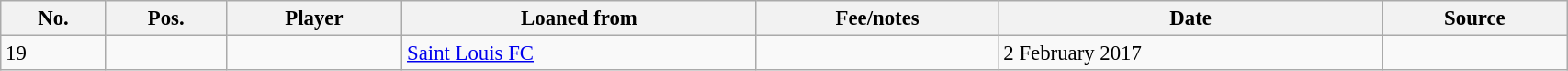<table class="wikitable sortable" style="width:90%; text-align:center; font-size:95%; text-align:left;">
<tr>
<th><strong>No.</strong></th>
<th><strong>Pos.</strong></th>
<th><strong>Player</strong></th>
<th><strong>Loaned from</strong></th>
<th><strong>Fee/notes</strong></th>
<th><strong>Date</strong></th>
<th><strong>Source</strong></th>
</tr>
<tr>
<td>19</td>
<td align=center></td>
<td></td>
<td> <a href='#'>Saint Louis FC</a></td>
<td></td>
<td>2 February 2017</td>
<td></td>
</tr>
</table>
